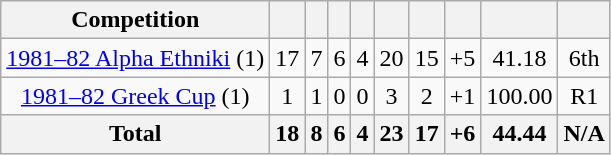<table class="wikitable" style="text-align:center">
<tr>
<th>Competition</th>
<th></th>
<th></th>
<th></th>
<th></th>
<th></th>
<th></th>
<th></th>
<th></th>
<th></th>
</tr>
<tr>
<td><a href='#'>1981–82 Alpha Ethniki</a> (1)</td>
<td>17</td>
<td>7</td>
<td>6</td>
<td>4</td>
<td>20</td>
<td>15</td>
<td>+5</td>
<td>41.18</td>
<td>6th</td>
</tr>
<tr>
<td><a href='#'>1981–82 Greek Cup</a> (1)</td>
<td>1</td>
<td>1</td>
<td>0</td>
<td>0</td>
<td>3</td>
<td>2</td>
<td>+1</td>
<td>100.00</td>
<td>R1</td>
</tr>
<tr>
<th>Total</th>
<th>18</th>
<th>8</th>
<th>6</th>
<th>4</th>
<th>23</th>
<th>17</th>
<th>+6</th>
<th>44.44</th>
<th>N/A</th>
</tr>
</table>
